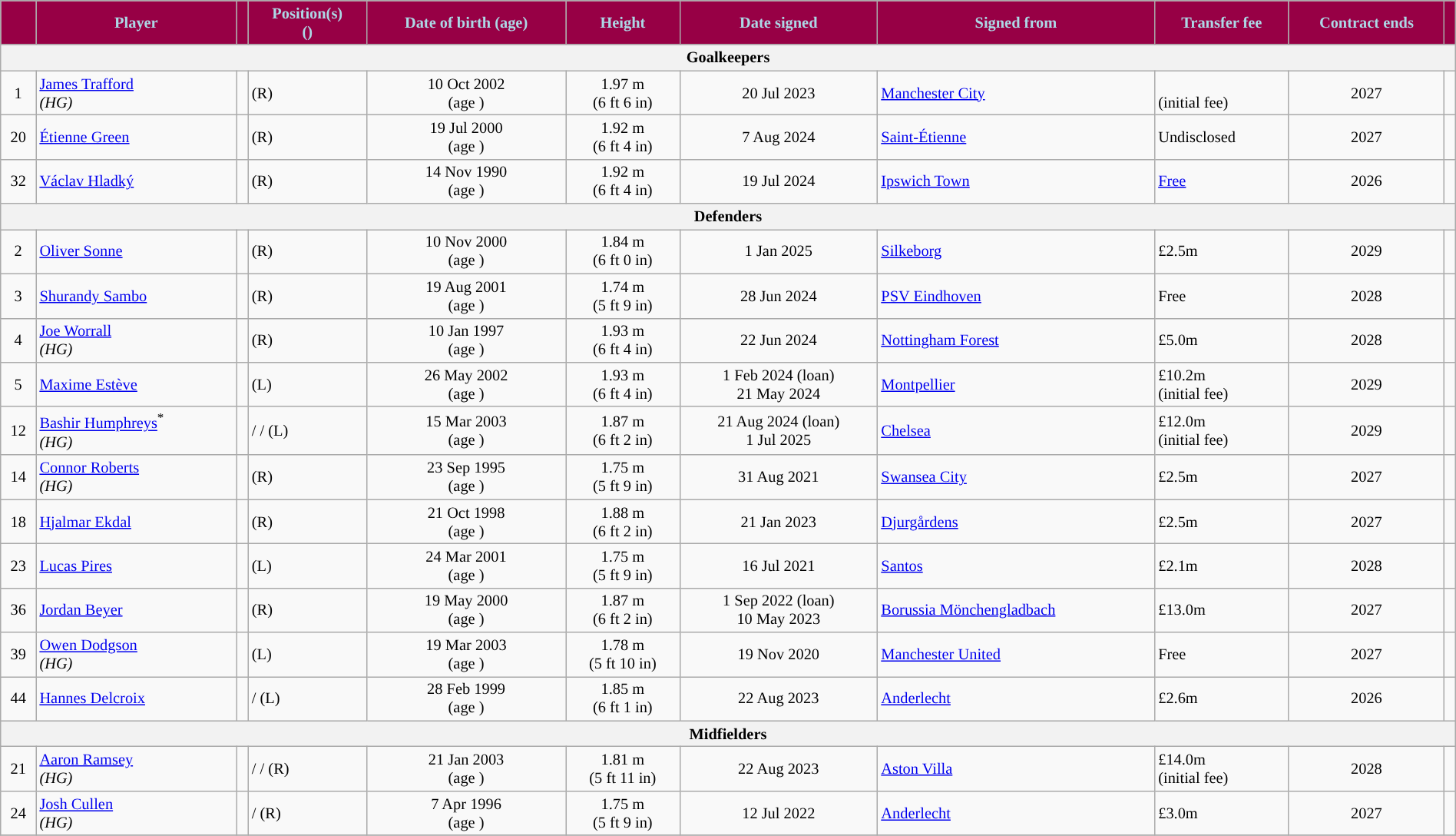<table class="wikitable sortable" style="text-align:center; font-size:85%; width:100%;">
<tr>
<th style="background-color:#970045; color:#ADD8E6"></th>
<th style="background-color:#970045; color:#ADD8E6">Player</th>
<th style="background-color:#970045; color:#ADD8E6"></th>
<th style="background-color:#970045; color:#ADD8E6">Position(s)<br>()</th>
<th style="background-color:#970045; color:#ADD8E6">Date of birth (age)</th>
<th style="background-color:#970045; color:#ADD8E6">Height</th>
<th style="background-color:#970045; color:#ADD8E6">Date signed</th>
<th style="background-color:#970045; color:#ADD8E6">Signed from</th>
<th style="background-color:#970045; color:#ADD8E6">Transfer fee</th>
<th style="background-color:#970045; color:#ADD8E6">Contract ends</th>
<th style="background-color:#970045; color:#ADD8E6 class="unsortable"></th>
</tr>
<tr>
<th colspan="11">Goalkeepers</th>
</tr>
<tr>
<td>1</td>
<td style="text-align:left;" data-sort-value="Trafford"><a href='#'>James Trafford</a><br><em>(HG)</em></td>
<td></td>
<td style="text-align:left;"><a href='#'></a> (R)</td>
<td data-sort-value="20021010">10 Oct 2002<br>(age )</td>
<td>1.97 m<br>(6 ft 6 in)</td>
<td data-sort-value="230720">20 Jul 2023</td>
<td style="text-align:left;"> <a href='#'>Manchester City</a></td>
<td style="text-align:left;" data-sort-value="£30.0m"><br>(initial fee)</td>
<td>2027</td>
<td><br></td>
</tr>
<tr>
<td>20</td>
<td style="text-align:left;" data-sort-value="Green"><a href='#'>Étienne Green</a></td>
<td></td>
<td style="text-align:left;"> (R)</td>
<td data-sort-value="20000719">19 Jul 2000<br>(age )</td>
<td>1.92 m<br>(6 ft 4 in)</td>
<td data-sort-value="240807">7 Aug 2024</td>
<td style="text-align:left;"> <a href='#'>Saint-Étienne</a></td>
<td style="text-align:left;">Undisclosed</td>
<td>2027</td>
<td><br></td>
</tr>
<tr>
<td>32</td>
<td style="text-align:left;" data-sort-value="Hladky"><a href='#'>Václav Hladký</a></td>
<td></td>
<td style="text-align:left;"> (R)</td>
<td data-sort-value="19901114">14 Nov 1990<br>(age )</td>
<td>1.92 m<br>(6 ft 4 in)</td>
<td data-sort-value="240719">19 Jul 2024</td>
<td style="text-align:left;"> <a href='#'>Ipswich Town</a></td>
<td style="text-align:left;"><a href='#'>Free</a></td>
<td>2026</td>
<td><br></td>
</tr>
<tr>
<th colspan="11">Defenders</th>
</tr>
<tr>
<td>2</td>
<td style="text-align:left;" data-sort-value="Sonne"><a href='#'>Oliver Sonne</a></td>
<td></td>
<td style="text-align:left;"><a href='#'></a> (R)</td>
<td data-sort-value="20001110">10 Nov 2000<br>(age )</td>
<td>1.84 m<br>(6 ft 0 in)</td>
<td data-sort-value="250101">1 Jan 2025</td>
<td style="text-align:left;"> <a href='#'>Silkeborg</a></td>
<td style="text-align:left;">£2.5m</td>
<td>2029</td>
<td><br></td>
</tr>
<tr>
<td>3</td>
<td style="text-align:left;" data-sort-value="Sambo"><a href='#'>Shurandy Sambo</a></td>
<td></td>
<td style="text-align:left;"> (R)</td>
<td data-sort-value="20010819">19 Aug 2001<br>(age )</td>
<td>1.74 m<br>(5 ft 9 in)</td>
<td data-sort-value="240628">28 Jun 2024</td>
<td style="text-align:left;"> <a href='#'>PSV Eindhoven</a></td>
<td style="text-align:left;">Free</td>
<td>2028</td>
<td><br></td>
</tr>
<tr>
<td>4</td>
<td style="text-align:left;" data-sort-value="Worrall"><a href='#'>Joe Worrall</a><br><em>(HG)</em></td>
<td></td>
<td style="text-align:left;"><a href='#'></a> (R)</td>
<td data-sort-value="19970110">10 Jan 1997<br>(age )</td>
<td>1.93 m<br>(6 ft 4 in)</td>
<td data-sort-value="240622">22 Jun 2024</td>
<td style="text-align:left;"> <a href='#'>Nottingham Forest</a></td>
<td style="text-align:left;">£5.0m</td>
<td>2028</td>
<td><br></td>
</tr>
<tr>
<td>5</td>
<td style="text-align:left;" data-sort-value="Esteve"><a href='#'>Maxime Estève</a></td>
<td></td>
<td style="text-align:left;"> (L)</td>
<td data-sort-value="20020526">26 May 2002<br>(age )</td>
<td>1.93 m<br>(6 ft 4 in)</td>
<td data-sort-value="240201">1 Feb 2024 (loan)<br>21 May 2024</td>
<td style="text-align:left;"> <a href='#'>Montpellier</a></td>
<td style="text-align:left;">£10.2m<br>(initial fee)</td>
<td>2029</td>
<td><br></td>
</tr>
<tr>
<td>12</td>
<td style="text-align:left;" data-sort-value="Humphreys"><a href='#'>Bashir Humphreys</a><sup>*</sup><br><em>(HG)</em></td>
<td></td>
<td style="text-align:left;"><a href='#'></a> /  /  (L)</td>
<td data-sort-value="20030315">15 Mar 2003<br>(age )</td>
<td>1.87 m<br>(6 ft 2 in)</td>
<td data-sort-value="240821">21 Aug 2024 (loan)<br>1 Jul 2025</td>
<td style="text-align:left;"> <a href='#'>Chelsea</a></td>
<td style="text-align:left;">£12.0m<br>(initial fee)</td>
<td>2029</td>
<td><br></td>
</tr>
<tr>
<td>14</td>
<td style="text-align:left;" data-sort-value="Roberts"><a href='#'>Connor Roberts</a><br><em>(HG)</em></td>
<td></td>
<td style="text-align:left;"> (R)</td>
<td data-sort-value="19950923">23 Sep 1995<br>(age )</td>
<td>1.75 m<br>(5 ft 9 in)</td>
<td data-sort-value="210831">31 Aug 2021</td>
<td style="text-align:left;"> <a href='#'>Swansea City</a></td>
<td style="text-align:left;">£2.5m</td>
<td>2027</td>
<td><br></td>
</tr>
<tr>
<td>18</td>
<td style="text-align:left;" data-sort-value="Ekdal"><a href='#'>Hjalmar Ekdal</a></td>
<td></td>
<td style="text-align:left;"> (R)</td>
<td data-sort-value="19981021">21 Oct 1998<br>(age )</td>
<td>1.88 m<br>(6 ft 2 in)</td>
<td data-sort-value="230121">21 Jan 2023</td>
<td style="text-align:left;"> <a href='#'>Djurgårdens</a></td>
<td style="text-align:left;">£2.5m</td>
<td>2027</td>
<td><br></td>
</tr>
<tr>
<td>23</td>
<td style="text-align:left;" data-sort-value="Lucas Pires"><a href='#'>Lucas Pires</a></td>
<td></td>
<td style="text-align:left;"> (L)</td>
<td data-sort-value="20010324">24 Mar 2001<br>(age )</td>
<td>1.75 m<br>(5 ft 9 in)</td>
<td data-sort-value="240716">16 Jul 2021</td>
<td style="text-align:left;"> <a href='#'>Santos</a></td>
<td style="text-align:left;">£2.1m</td>
<td>2028</td>
<td><br></td>
</tr>
<tr>
<td>36</td>
<td style="text-align:left;" data-sort-value="Beyer"><a href='#'>Jordan Beyer</a></td>
<td></td>
<td style="text-align:left;"> (R)</td>
<td data-sort-value="20000519">19 May 2000<br>(age )</td>
<td>1.87 m<br>(6 ft 2 in)</td>
<td data-sort-value="220901">1 Sep 2022 (loan)<br>10 May 2023</td>
<td style="text-align:left;"> <a href='#'>Borussia Mönchengladbach</a></td>
<td style="text-align:left;">£13.0m</td>
<td>2027</td>
<td><br></td>
</tr>
<tr>
<td>39</td>
<td style="text-align:left;" data-sort-value="Dodgson"><a href='#'>Owen Dodgson</a><br><em>(HG)</em></td>
<td></td>
<td style="text-align:left;"> (L)</td>
<td data-sort-value="20030319">19 Mar 2003<br>(age )</td>
<td>1.78 m<br>(5 ft 10 in)</td>
<td data-sort-value="201119">19 Nov 2020</td>
<td style="text-align:left;"> <a href='#'>Manchester United</a></td>
<td style="text-align:left;">Free</td>
<td>2027</td>
<td><br></td>
</tr>
<tr>
<td>44</td>
<td style="text-align:left;" data-sort-value="Delcroix"><a href='#'>Hannes Delcroix</a></td>
<td></td>
<td style="text-align:left;"> /  (L)</td>
<td data-sort-value="19990228">28 Feb 1999<br>(age )</td>
<td>1.85 m<br>(6 ft 1 in)</td>
<td data-sort-value="230822">22 Aug 2023</td>
<td style="text-align:left;"> <a href='#'>Anderlecht</a></td>
<td style="text-align:left;">£2.6m</td>
<td>2026</td>
<td><br></td>
</tr>
<tr>
<th colspan="11">Midfielders</th>
</tr>
<tr>
<td>21</td>
<td style="text-align:left;" data-sort-value="Ramsey"><a href='#'>Aaron Ramsey</a><br><em>(HG)</em></td>
<td></td>
<td style="text-align:left;"> / <a href='#'></a> / <a href='#'></a> (R)</td>
<td data-sort-value="20030121">21 Jan 2003<br>(age )</td>
<td>1.81 m<br>(5 ft 11 in)</td>
<td data-sort-value="230822">22 Aug 2023</td>
<td style="text-align:left;"> <a href='#'>Aston Villa</a></td>
<td style="text-align:left;">£14.0m<br>(initial fee)</td>
<td>2028</td>
<td><br></td>
</tr>
<tr>
<td>24</td>
<td style="text-align:left;" data-sort-value="Cullen"><a href='#'>Josh Cullen</a><br><em>(HG)</em></td>
<td></td>
<td style="text-align:left;"><a href='#'></a> /  (R)</td>
<td data-sort-value="19960407">7 Apr 1996<br>(age )</td>
<td>1.75 m<br>(5 ft 9 in)</td>
<td data-sort-value="220712">12 Jul 2022</td>
<td style="text-align:left;"> <a href='#'>Anderlecht</a></td>
<td style="text-align:left;">£3.0m</td>
<td>2027</td>
<td><br></td>
</tr>
<tr>
</tr>
</table>
